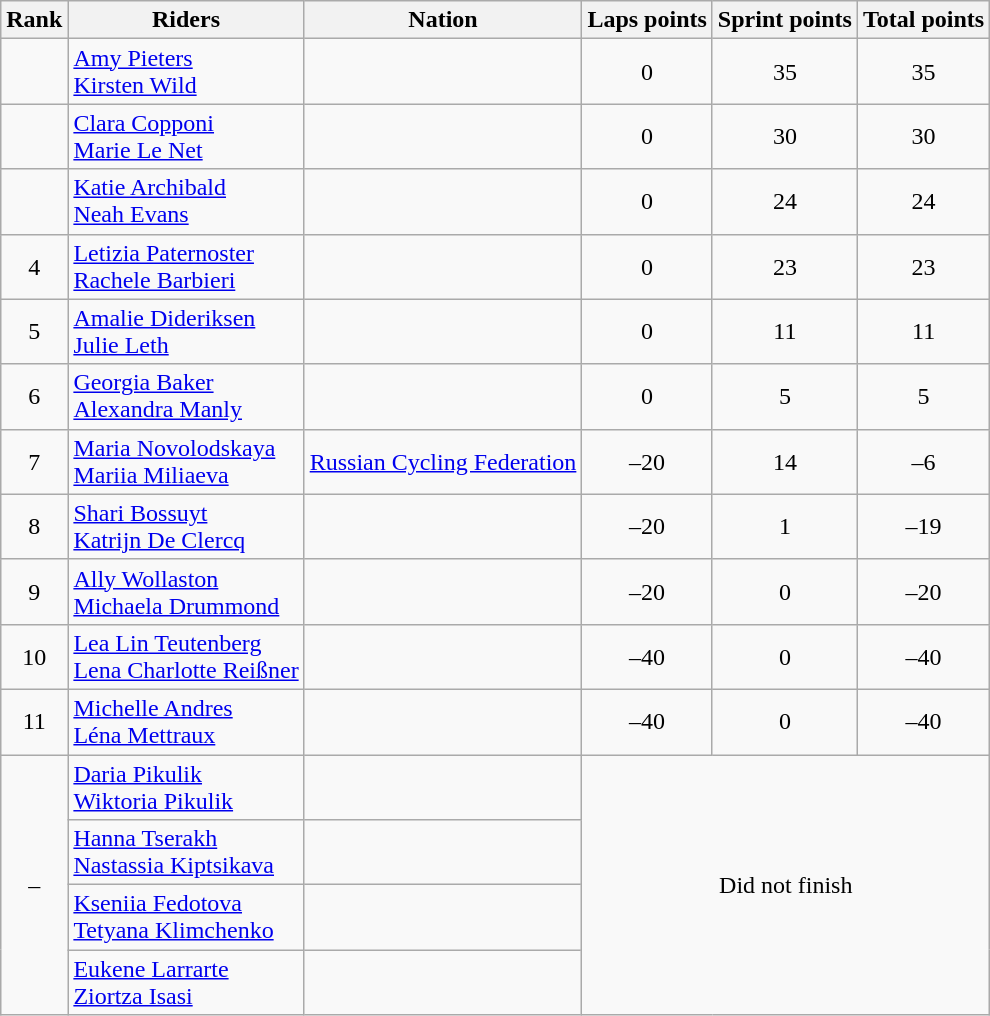<table class="wikitable sortable" style="text-align:center">
<tr>
<th>Rank</th>
<th>Riders</th>
<th>Nation</th>
<th>Laps points</th>
<th>Sprint points</th>
<th>Total points</th>
</tr>
<tr>
<td></td>
<td align=left><a href='#'>Amy Pieters</a><br><a href='#'>Kirsten Wild</a></td>
<td align=left></td>
<td>0</td>
<td>35</td>
<td>35</td>
</tr>
<tr>
<td></td>
<td align=left><a href='#'>Clara Copponi</a><br><a href='#'>Marie Le Net</a></td>
<td align=left></td>
<td>0</td>
<td>30</td>
<td>30</td>
</tr>
<tr>
<td></td>
<td align=left><a href='#'>Katie Archibald</a><br><a href='#'>Neah Evans</a></td>
<td align=left></td>
<td>0</td>
<td>24</td>
<td>24</td>
</tr>
<tr>
<td>4</td>
<td align=left><a href='#'>Letizia Paternoster</a><br><a href='#'>Rachele Barbieri</a></td>
<td align=left></td>
<td>0</td>
<td>23</td>
<td>23</td>
</tr>
<tr>
<td>5</td>
<td align=left><a href='#'>Amalie Dideriksen</a><br><a href='#'>Julie Leth</a></td>
<td align=left></td>
<td>0</td>
<td>11</td>
<td>11</td>
</tr>
<tr>
<td>6</td>
<td align=left><a href='#'>Georgia Baker</a><br><a href='#'>Alexandra Manly</a></td>
<td align=left></td>
<td>0</td>
<td>5</td>
<td>5</td>
</tr>
<tr>
<td>7</td>
<td align=left><a href='#'>Maria Novolodskaya</a><br><a href='#'>Mariia Miliaeva</a></td>
<td align=left><a href='#'>Russian Cycling Federation</a></td>
<td>–20</td>
<td>14</td>
<td>–6</td>
</tr>
<tr>
<td>8</td>
<td align=left><a href='#'>Shari Bossuyt</a><br><a href='#'>Katrijn De Clercq</a></td>
<td align=left></td>
<td>–20</td>
<td>1</td>
<td>–19</td>
</tr>
<tr>
<td>9</td>
<td align=left><a href='#'>Ally Wollaston</a><br><a href='#'>Michaela Drummond</a></td>
<td align=left></td>
<td>–20</td>
<td>0</td>
<td>–20</td>
</tr>
<tr>
<td>10</td>
<td align=left><a href='#'>Lea Lin Teutenberg</a><br><a href='#'>Lena Charlotte Reißner</a></td>
<td align=left></td>
<td>–40</td>
<td>0</td>
<td>–40</td>
</tr>
<tr>
<td>11</td>
<td align=left><a href='#'>Michelle Andres</a><br><a href='#'>Léna Mettraux</a></td>
<td align=left></td>
<td>–40</td>
<td>0</td>
<td>–40</td>
</tr>
<tr>
<td rowspan=4>–</td>
<td align=left><a href='#'>Daria Pikulik</a><br><a href='#'>Wiktoria Pikulik</a></td>
<td align=left></td>
<td rowspan=4 colspan=3>Did not finish</td>
</tr>
<tr>
<td align=left><a href='#'>Hanna Tserakh</a><br><a href='#'>Nastassia Kiptsikava</a></td>
<td align=left></td>
</tr>
<tr>
<td align=left><a href='#'>Kseniia Fedotova</a><br><a href='#'>Tetyana Klimchenko</a></td>
<td align=left></td>
</tr>
<tr>
<td align=left><a href='#'>Eukene Larrarte</a><br><a href='#'>Ziortza Isasi</a></td>
<td align=left></td>
</tr>
</table>
